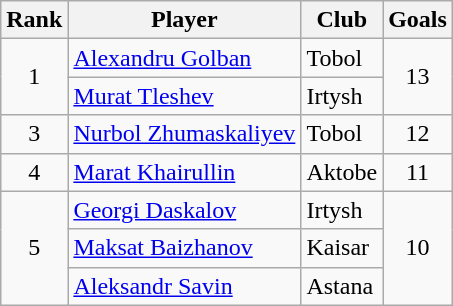<table class="wikitable" style="text-align:center;">
<tr>
<th>Rank</th>
<th>Player</th>
<th>Club</th>
<th>Goals</th>
</tr>
<tr>
<td rowspan="2">1</td>
<td align="left"> <a href='#'>Alexandru Golban</a></td>
<td align="left">Tobol</td>
<td rowspan="2">13</td>
</tr>
<tr>
<td align="left"> <a href='#'>Murat Tleshev</a></td>
<td align="left">Irtysh</td>
</tr>
<tr>
<td rowspan="1">3</td>
<td align="left"> <a href='#'>Nurbol Zhumaskaliyev</a></td>
<td align="left">Tobol</td>
<td rowspan="1">12</td>
</tr>
<tr>
<td rowspan="1">4</td>
<td align="left"> <a href='#'>Marat Khairullin</a></td>
<td align="left">Aktobe</td>
<td rowspan="1">11</td>
</tr>
<tr>
<td rowspan="3">5</td>
<td align="left"> <a href='#'>Georgi Daskalov</a></td>
<td align="left">Irtysh</td>
<td rowspan="3">10</td>
</tr>
<tr>
<td align="left"> <a href='#'>Maksat Baizhanov</a></td>
<td align="left">Kaisar</td>
</tr>
<tr>
<td align="left"> <a href='#'>Aleksandr Savin</a></td>
<td align="left">Astana</td>
</tr>
</table>
